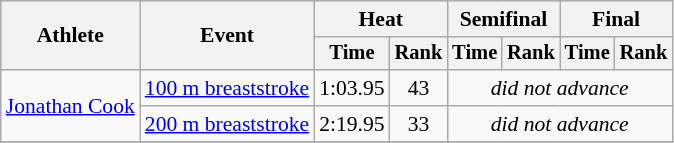<table class="wikitable" style="text-align:center; font-size:90%">
<tr>
<th rowspan="2">Athlete</th>
<th rowspan="2">Event</th>
<th colspan="2">Heat</th>
<th colspan="2">Semifinal</th>
<th colspan="2">Final</th>
</tr>
<tr style="font-size:95%">
<th>Time</th>
<th>Rank</th>
<th>Time</th>
<th>Rank</th>
<th>Time</th>
<th>Rank</th>
</tr>
<tr>
<td rowspan=2 align=left><a href='#'>Jonathan Cook</a></td>
<td align=left><a href='#'>100 m breaststroke</a></td>
<td>1:03.95</td>
<td>43</td>
<td colspan=4><em>did not advance</em></td>
</tr>
<tr>
<td align=left><a href='#'>200 m breaststroke</a></td>
<td>2:19.95</td>
<td>33</td>
<td colspan=4><em>did not advance</em></td>
</tr>
<tr>
</tr>
</table>
